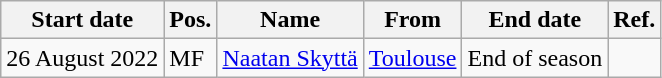<table class="wikitable">
<tr>
<th>Start date</th>
<th>Pos.</th>
<th>Name</th>
<th>From</th>
<th>End date</th>
<th>Ref.</th>
</tr>
<tr>
<td>26 August 2022</td>
<td>MF</td>
<td> <a href='#'>Naatan Skyttä</a></td>
<td> <a href='#'>Toulouse</a></td>
<td>End of season</td>
<td></td>
</tr>
</table>
